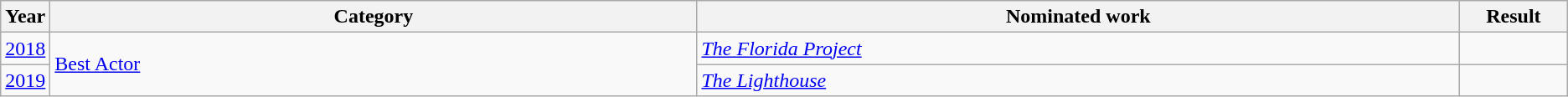<table class=wikitable>
<tr>
<th scope="col" style="width:1em;">Year</th>
<th scope="col" style="width:33em;">Category</th>
<th scope="col" style="width:39em;">Nominated work</th>
<th scope="col" style="width:5em;">Result</th>
</tr>
<tr>
<td><a href='#'>2018</a></td>
<td rowspan="2"><a href='#'>Best Actor</a></td>
<td><em><a href='#'>The Florida Project</a></em></td>
<td></td>
</tr>
<tr>
<td><a href='#'>2019</a></td>
<td><em><a href='#'>The Lighthouse</a></em></td>
<td></td>
</tr>
</table>
